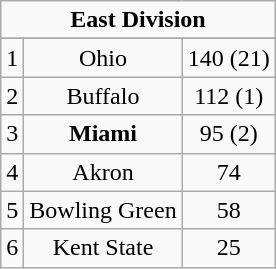<table class="wikitable">
<tr align="center">
<td align="center" Colspan="3"><strong>East Division</strong></td>
</tr>
<tr align="center">
</tr>
<tr align="center">
<td>1</td>
<td>Ohio</td>
<td>140 (21)</td>
</tr>
<tr align="center">
<td>2</td>
<td>Buffalo</td>
<td>112 (1)</td>
</tr>
<tr align="center">
<td>3</td>
<td><strong>Miami</strong></td>
<td>95 (2)</td>
</tr>
<tr align="center">
<td>4</td>
<td>Akron</td>
<td>74</td>
</tr>
<tr align="center">
<td>5</td>
<td>Bowling Green</td>
<td>58</td>
</tr>
<tr align="center">
<td>6</td>
<td>Kent State</td>
<td>25</td>
</tr>
</table>
